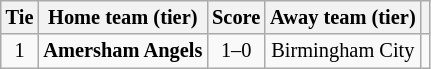<table class="wikitable" style="text-align:center; font-size:85%">
<tr>
<th>Tie</th>
<th>Home team (tier)</th>
<th>Score</th>
<th>Away team (tier)</th>
<th></th>
</tr>
<tr>
<td align="center">1</td>
<td><strong>Amersham Angels</strong></td>
<td align="center">1–0</td>
<td>Birmingham City</td>
<td></td>
</tr>
</table>
